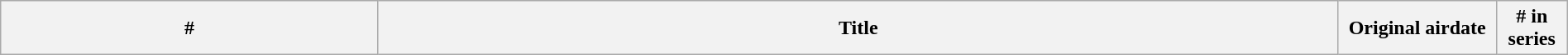<table class="wikitable plainrowheaders" width="100%">
<tr>
<th>#</th>
<th>Title</th>
<th width="120">Original airdate</th>
<th width="50"># in series<br></th>
</tr>
</table>
